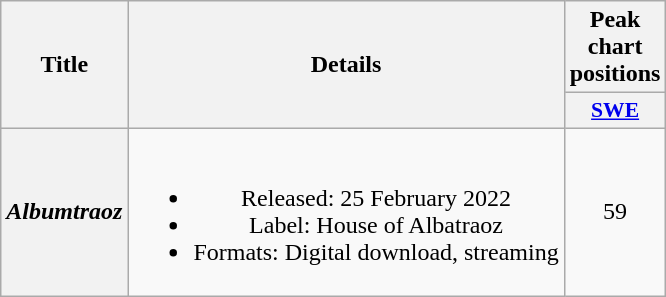<table class="wikitable plainrowheaders" style="text-align:center">
<tr>
<th scope="col" rowspan="2">Title</th>
<th scope="col" rowspan="2">Details</th>
<th scope="col" colspan="1">Peak chart positions</th>
</tr>
<tr>
<th scope="col" style="width:4em;font-size:90%;"><a href='#'>SWE</a><br></th>
</tr>
<tr>
<th scope="row"><em>Albumtraoz</em></th>
<td><br><ul><li>Released: 25 February 2022</li><li>Label: House of Albatraoz</li><li>Formats: Digital download, streaming</li></ul></td>
<td>59<br></td>
</tr>
</table>
